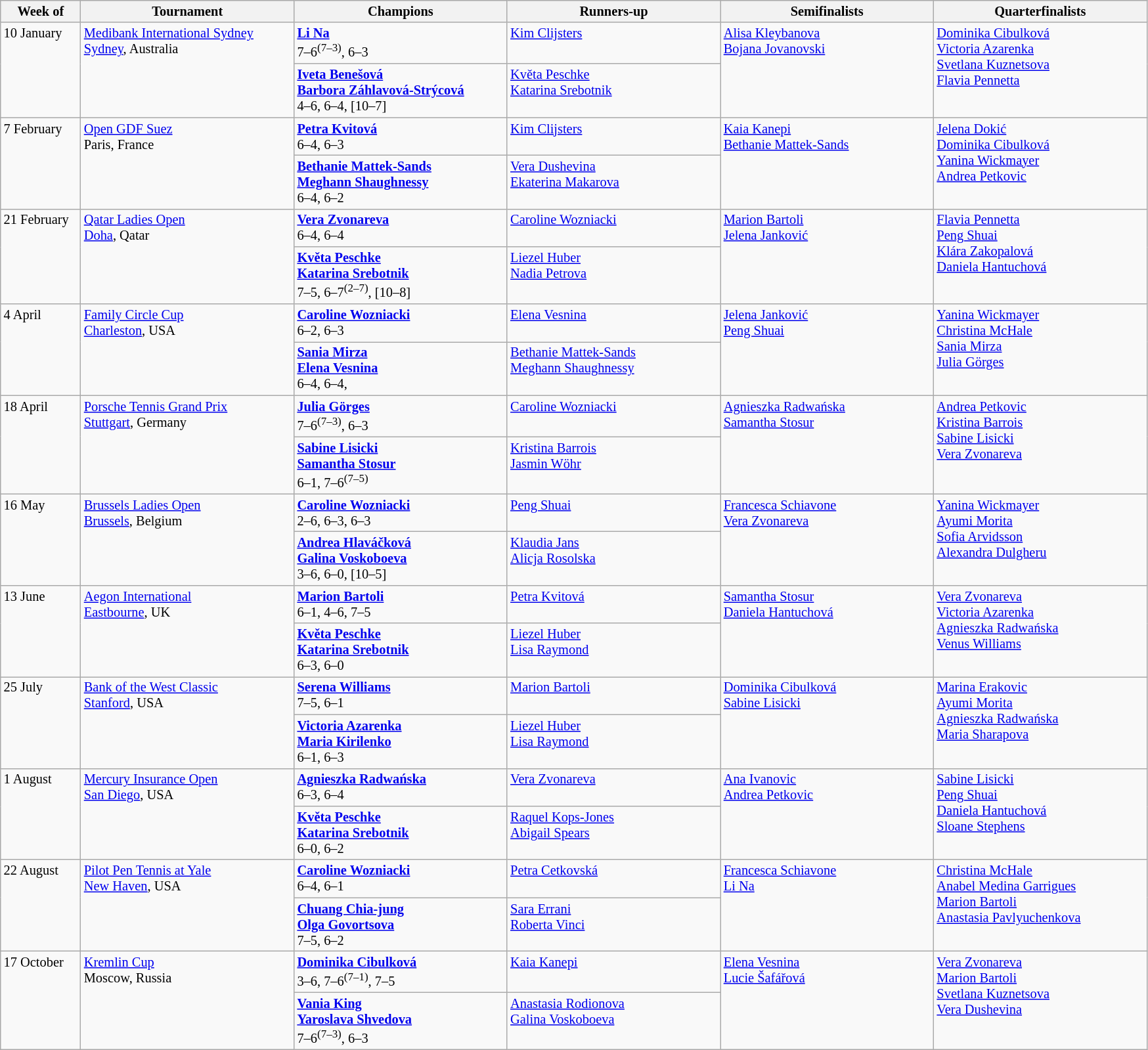<table class="wikitable" style="font-size:85%;">
<tr>
<th width="75">Week of</th>
<th width="210">Tournament</th>
<th width="210">Champions</th>
<th width="210">Runners-up</th>
<th width="210">Semifinalists</th>
<th width="210">Quarterfinalists</th>
</tr>
<tr valign=top>
<td rowspan=2>10 January</td>
<td rowspan=2><a href='#'>Medibank International Sydney</a><br> <a href='#'>Sydney</a>, Australia</td>
<td> <strong><a href='#'>Li Na</a></strong><br>7–6<sup>(7–3)</sup>, 6–3</td>
<td> <a href='#'>Kim Clijsters</a></td>
<td rowspan=2> <a href='#'>Alisa Kleybanova</a><br> <a href='#'>Bojana Jovanovski</a></td>
<td rowspan=2> <a href='#'>Dominika Cibulková</a><br> <a href='#'>Victoria Azarenka</a><br> <a href='#'>Svetlana Kuznetsova</a><br> <a href='#'>Flavia Pennetta</a></td>
</tr>
<tr valign=top>
<td> <strong><a href='#'>Iveta Benešová</a><br> <a href='#'>Barbora Záhlavová-Strýcová</a></strong><br>4–6, 6–4, [10–7]</td>
<td> <a href='#'>Květa Peschke</a><br> <a href='#'>Katarina Srebotnik</a></td>
</tr>
<tr valign=top>
<td rowspan=2>7 February</td>
<td rowspan=2><a href='#'>Open GDF Suez</a><br>  Paris, France</td>
<td> <strong><a href='#'>Petra Kvitová</a></strong><br>6–4, 6–3</td>
<td> <a href='#'>Kim Clijsters</a></td>
<td rowspan=2> <a href='#'>Kaia Kanepi</a><br> <a href='#'>Bethanie Mattek-Sands</a></td>
<td rowspan=2> <a href='#'>Jelena Dokić</a><br> <a href='#'>Dominika Cibulková</a><br> <a href='#'>Yanina Wickmayer</a><br> <a href='#'>Andrea Petkovic</a></td>
</tr>
<tr valign=top>
<td> <strong><a href='#'>Bethanie Mattek-Sands</a><br> <a href='#'>Meghann Shaughnessy</a></strong><br>6–4, 6–2</td>
<td> <a href='#'>Vera Dushevina</a><br> <a href='#'>Ekaterina Makarova</a></td>
</tr>
<tr valign=top>
<td rowspan=2>21 February</td>
<td rowspan=2><a href='#'>Qatar Ladies Open</a><br>  <a href='#'>Doha</a>, Qatar</td>
<td> <strong><a href='#'>Vera Zvonareva</a></strong><br>6–4, 6–4</td>
<td> <a href='#'>Caroline Wozniacki</a></td>
<td rowspan=2> <a href='#'>Marion Bartoli</a><br> <a href='#'>Jelena Janković</a></td>
<td rowspan=2> <a href='#'>Flavia Pennetta</a><br> <a href='#'>Peng Shuai</a><br> <a href='#'>Klára Zakopalová</a><br> <a href='#'>Daniela Hantuchová</a></td>
</tr>
<tr valign=top>
<td> <strong><a href='#'>Květa Peschke</a><br> <a href='#'>Katarina Srebotnik</a></strong><br>7–5, 6–7<sup>(2–7)</sup>, [10–8]</td>
<td> <a href='#'>Liezel Huber</a><br> <a href='#'>Nadia Petrova</a></td>
</tr>
<tr valign=top>
<td rowspan=2>4 April</td>
<td rowspan=2><a href='#'>Family Circle Cup</a><br><a href='#'>Charleston</a>, USA</td>
<td> <strong><a href='#'>Caroline Wozniacki</a></strong><br>6–2, 6–3</td>
<td> <a href='#'>Elena Vesnina</a></td>
<td rowspan=2> <a href='#'>Jelena Janković</a><br> <a href='#'>Peng Shuai</a></td>
<td rowspan=2> <a href='#'>Yanina Wickmayer</a><br> <a href='#'>Christina McHale</a><br> <a href='#'>Sania Mirza</a><br> <a href='#'>Julia Görges</a></td>
</tr>
<tr valign=top>
<td> <strong><a href='#'>Sania Mirza</a><br> <a href='#'>Elena Vesnina</a></strong><br>6–4, 6–4,</td>
<td> <a href='#'>Bethanie Mattek-Sands</a><br> <a href='#'>Meghann Shaughnessy</a></td>
</tr>
<tr valign=top>
<td rowspan=2>18 April</td>
<td rowspan=2><a href='#'>Porsche Tennis Grand Prix</a><br> <a href='#'>Stuttgart</a>, Germany</td>
<td> <strong><a href='#'>Julia Görges</a></strong><br>7–6<sup>(7–3)</sup>, 6–3</td>
<td> <a href='#'>Caroline Wozniacki</a></td>
<td rowspan=2> <a href='#'>Agnieszka Radwańska</a><br> <a href='#'>Samantha Stosur</a></td>
<td rowspan=2> <a href='#'>Andrea Petkovic</a><br> <a href='#'>Kristina Barrois</a><br> <a href='#'>Sabine Lisicki</a><br>  <a href='#'>Vera Zvonareva</a></td>
</tr>
<tr valign=top>
<td> <strong><a href='#'>Sabine Lisicki</a><br> <a href='#'>Samantha Stosur</a></strong><br>6–1, 7–6<sup>(7–5)</sup></td>
<td> <a href='#'>Kristina Barrois</a><br> <a href='#'>Jasmin Wöhr</a></td>
</tr>
<tr valign=top>
<td rowspan=2>16 May</td>
<td rowspan=2><a href='#'>Brussels Ladies Open</a><br> <a href='#'>Brussels</a>, Belgium</td>
<td> <strong><a href='#'>Caroline Wozniacki</a></strong><br>2–6, 6–3, 6–3</td>
<td> <a href='#'>Peng Shuai</a></td>
<td rowspan=2> <a href='#'>Francesca Schiavone</a><br>  <a href='#'>Vera Zvonareva</a></td>
<td rowspan=2> <a href='#'>Yanina Wickmayer</a><br> <a href='#'>Ayumi Morita</a><br>  <a href='#'>Sofia Arvidsson</a><br> <a href='#'>Alexandra Dulgheru</a></td>
</tr>
<tr valign=top>
<td> <strong><a href='#'>Andrea Hlaváčková</a><br> <a href='#'>Galina Voskoboeva</a></strong><br>3–6, 6–0, [10–5]</td>
<td> <a href='#'>Klaudia Jans</a><br> <a href='#'>Alicja Rosolska</a></td>
</tr>
<tr valign=top>
<td rowspan=2>13 June</td>
<td rowspan=2><a href='#'>Aegon International</a><br> <a href='#'>Eastbourne</a>, UK</td>
<td> <strong><a href='#'>Marion Bartoli</a></strong><br>6–1, 4–6, 7–5</td>
<td> <a href='#'>Petra Kvitová</a></td>
<td rowspan=2> <a href='#'>Samantha Stosur</a><br> <a href='#'>Daniela Hantuchová</a></td>
<td rowspan=2> <a href='#'>Vera Zvonareva</a><br> <a href='#'>Victoria Azarenka</a><br> <a href='#'>Agnieszka Radwańska</a><br> <a href='#'>Venus Williams</a></td>
</tr>
<tr valign=top>
<td> <strong><a href='#'>Květa Peschke</a><br> <a href='#'>Katarina Srebotnik</a></strong><br>6–3, 6–0</td>
<td> <a href='#'>Liezel Huber</a><br> <a href='#'>Lisa Raymond</a></td>
</tr>
<tr valign=top>
<td rowspan=2>25 July</td>
<td rowspan=2><a href='#'>Bank of the West Classic</a><br> <a href='#'>Stanford</a>, USA</td>
<td> <strong><a href='#'>Serena Williams</a></strong><br>7–5, 6–1</td>
<td> <a href='#'>Marion Bartoli</a></td>
<td rowspan=2> <a href='#'>Dominika Cibulková</a><br> <a href='#'>Sabine Lisicki</a></td>
<td rowspan=2> <a href='#'>Marina Erakovic</a><br>  <a href='#'>Ayumi Morita</a><br> <a href='#'>Agnieszka Radwańska</a><br> <a href='#'>Maria Sharapova</a></td>
</tr>
<tr valign=top>
<td> <strong><a href='#'>Victoria Azarenka</a><br> <a href='#'>Maria Kirilenko</a></strong><br>6–1, 6–3</td>
<td> <a href='#'>Liezel Huber</a><br> <a href='#'>Lisa Raymond</a></td>
</tr>
<tr valign=top>
<td rowspan=2>1 August</td>
<td rowspan=2><a href='#'>Mercury Insurance Open</a><br> <a href='#'>San Diego</a>, USA</td>
<td> <strong><a href='#'>Agnieszka Radwańska</a></strong><br>6–3, 6–4</td>
<td> <a href='#'>Vera Zvonareva</a></td>
<td rowspan=2> <a href='#'>Ana Ivanovic</a><br> <a href='#'>Andrea Petkovic</a></td>
<td rowspan=2> <a href='#'>Sabine Lisicki</a><br> <a href='#'>Peng Shuai</a><br> <a href='#'>Daniela Hantuchová</a><br> <a href='#'>Sloane Stephens</a></td>
</tr>
<tr valign=top>
<td> <strong><a href='#'>Květa Peschke</a><br> <a href='#'>Katarina Srebotnik</a></strong><br>6–0, 6–2</td>
<td> <a href='#'>Raquel Kops-Jones</a><br> <a href='#'>Abigail Spears</a></td>
</tr>
<tr valign=top>
<td rowspan=2>22 August</td>
<td rowspan=2><a href='#'>Pilot Pen Tennis at Yale</a><br> <a href='#'>New Haven</a>, USA</td>
<td> <strong><a href='#'>Caroline Wozniacki</a></strong><br>6–4, 6–1</td>
<td> <a href='#'>Petra Cetkovská</a></td>
<td rowspan=2> <a href='#'>Francesca Schiavone</a><br> <a href='#'>Li Na</a></td>
<td rowspan=2> <a href='#'>Christina McHale</a><br>  <a href='#'>Anabel Medina Garrigues</a><br>  <a href='#'>Marion Bartoli</a><br> <a href='#'>Anastasia Pavlyuchenkova</a></td>
</tr>
<tr valign=top>
<td> <strong><a href='#'>Chuang Chia-jung</a><br> <a href='#'>Olga Govortsova</a></strong><br>7–5, 6–2</td>
<td> <a href='#'>Sara Errani</a><br> <a href='#'>Roberta Vinci</a></td>
</tr>
<tr valign=top>
<td rowspan=2>17 October</td>
<td rowspan=2><a href='#'>Kremlin Cup</a><br> Moscow, Russia</td>
<td> <strong><a href='#'>Dominika Cibulková</a></strong><br>3–6, 7–6<sup>(7–1)</sup>, 7–5</td>
<td> <a href='#'>Kaia Kanepi</a></td>
<td rowspan=2> <a href='#'>Elena Vesnina</a><br> <a href='#'>Lucie Šafářová</a></td>
<td rowspan=2> <a href='#'>Vera Zvonareva</a><br> <a href='#'>Marion Bartoli</a><br> <a href='#'>Svetlana Kuznetsova</a><br> <a href='#'>Vera Dushevina</a></td>
</tr>
<tr valign=top>
<td> <strong><a href='#'>Vania King</a><br> <a href='#'>Yaroslava Shvedova</a></strong><br>7–6<sup>(7–3)</sup>, 6–3</td>
<td> <a href='#'>Anastasia Rodionova</a><br> <a href='#'>Galina Voskoboeva</a></td>
</tr>
</table>
